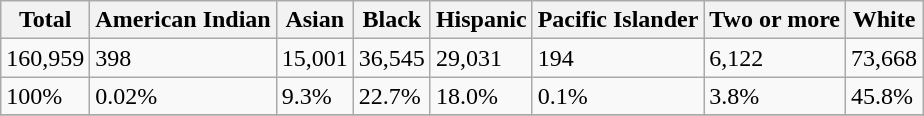<table class="wikitable">
<tr>
<th>Total</th>
<th>American Indian</th>
<th>Asian</th>
<th>Black</th>
<th>Hispanic</th>
<th>Pacific Islander</th>
<th>Two or more</th>
<th>White</th>
</tr>
<tr>
<td>160,959</td>
<td>398</td>
<td>15,001</td>
<td>36,545</td>
<td>29,031</td>
<td>194</td>
<td>6,122</td>
<td>73,668</td>
</tr>
<tr>
<td>100%</td>
<td>0.02%</td>
<td>9.3%</td>
<td>22.7%</td>
<td>18.0%</td>
<td>0.1%</td>
<td>3.8%</td>
<td>45.8%</td>
</tr>
<tr>
</tr>
</table>
